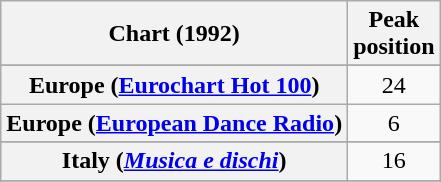<table class="wikitable sortable plainrowheaders" style="text-align:center">
<tr>
<th scope="col">Chart (1992)</th>
<th scope="col">Peak<br> position</th>
</tr>
<tr>
</tr>
<tr>
</tr>
<tr>
</tr>
<tr>
</tr>
<tr>
<th scope="row">Europe (<a href='#'>Eurochart Hot 100</a>)</th>
<td>24</td>
</tr>
<tr>
<th scope="row">Europe (<a href='#'>European Dance Radio</a>)</th>
<td>6</td>
</tr>
<tr>
</tr>
<tr>
</tr>
<tr>
</tr>
<tr>
<th scope="row">Italy (<em><a href='#'>Musica e dischi</a></em>)</th>
<td>16</td>
</tr>
<tr>
</tr>
<tr>
</tr>
<tr>
</tr>
<tr>
</tr>
<tr>
</tr>
<tr>
</tr>
<tr>
</tr>
<tr>
</tr>
</table>
